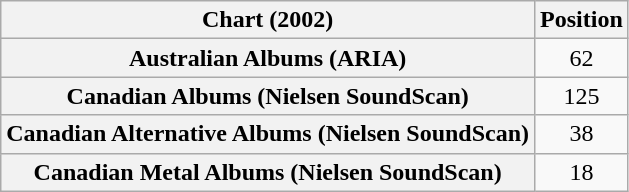<table class="wikitable plainrowheaders" style="text-align:center">
<tr>
<th scope="col">Chart (2002)</th>
<th scope="col">Position</th>
</tr>
<tr>
<th scope="row">Australian Albums (ARIA)</th>
<td>62</td>
</tr>
<tr>
<th scope="row">Canadian Albums (Nielsen SoundScan)</th>
<td>125</td>
</tr>
<tr>
<th scope="row">Canadian Alternative Albums (Nielsen SoundScan)</th>
<td>38</td>
</tr>
<tr>
<th scope="row">Canadian Metal Albums (Nielsen SoundScan)</th>
<td>18</td>
</tr>
</table>
